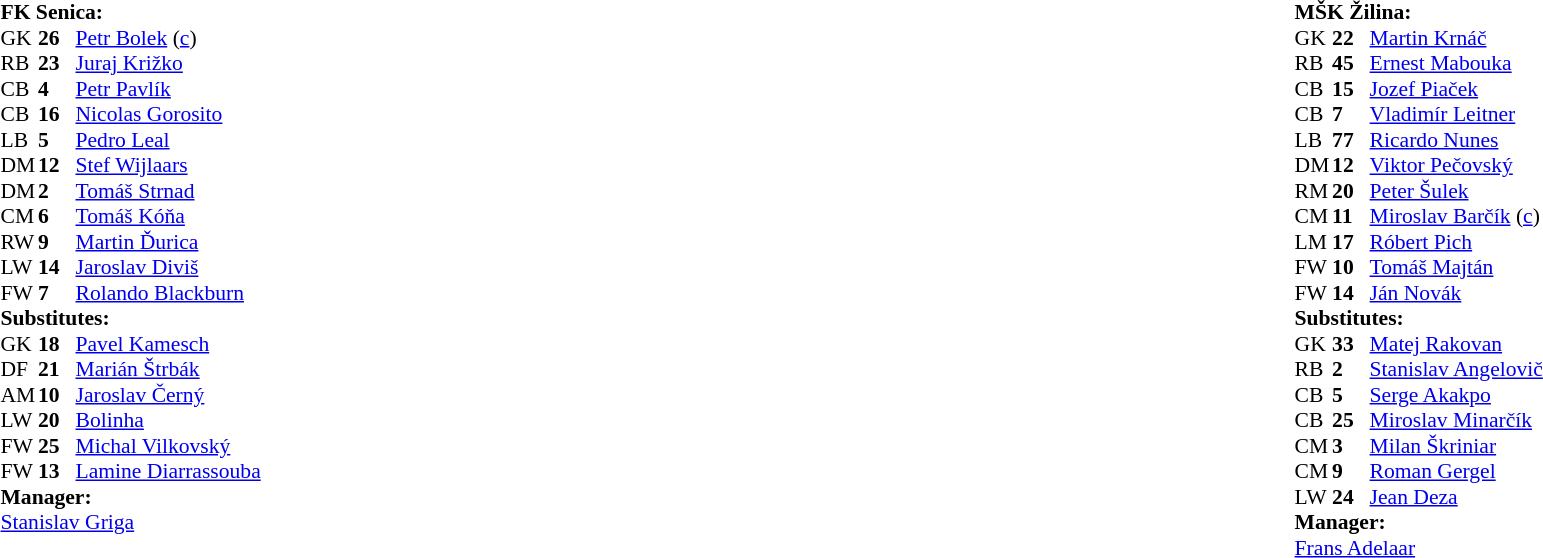<table width="100%">
<tr>
<td valign="top" width="50%"><br><table style="font-size: 90%" cellspacing="0" cellpadding="0">
<tr>
<td colspan=4><strong>FK Senica:</strong></td>
</tr>
<tr>
<th width="25"></th>
<th width="25"></th>
</tr>
<tr>
<td>GK</td>
<td><strong>26</strong></td>
<td> <a href='#'>Petr Bolek</a> (<a href='#'>c</a>)</td>
</tr>
<tr>
<td>RB</td>
<td><strong>23</strong></td>
<td> <a href='#'>Juraj Križko</a></td>
</tr>
<tr>
<td>CB</td>
<td><strong>4</strong></td>
<td> <a href='#'>Petr Pavlík</a></td>
<td></td>
</tr>
<tr>
<td>CB</td>
<td><strong>16</strong></td>
<td> <a href='#'>Nicolas Gorosito</a></td>
</tr>
<tr>
<td>LB</td>
<td><strong>5</strong></td>
<td> <a href='#'>Pedro Leal</a></td>
</tr>
<tr>
<td>DM</td>
<td><strong>12</strong></td>
<td> <a href='#'>Stef Wijlaars</a></td>
</tr>
<tr>
<td>DM</td>
<td><strong>2</strong></td>
<td> <a href='#'>Tomáš Strnad</a></td>
</tr>
<tr>
<td>CM</td>
<td><strong>6</strong></td>
<td> <a href='#'>Tomáš Kóňa</a></td>
</tr>
<tr>
<td>RW</td>
<td><strong>9</strong></td>
<td> <a href='#'>Martin Ďurica</a></td>
<td></td>
<td></td>
</tr>
<tr>
<td>LW</td>
<td><strong>14</strong></td>
<td> <a href='#'>Jaroslav Diviš</a></td>
</tr>
<tr>
<td>FW</td>
<td><strong>7</strong></td>
<td> <a href='#'>Rolando Blackburn</a></td>
<td></td>
</tr>
<tr>
<td colspan=3><strong>Substitutes:</strong></td>
</tr>
<tr>
<td>GK</td>
<td><strong>18</strong></td>
<td> <a href='#'>Pavel Kamesch</a></td>
</tr>
<tr>
<td>DF</td>
<td><strong>21</strong></td>
<td> <a href='#'>Marián Štrbák</a></td>
</tr>
<tr>
<td>AM</td>
<td><strong>10</strong></td>
<td> <a href='#'>Jaroslav Černý</a></td>
<td></td>
</tr>
<tr>
<td>LW</td>
<td><strong>20</strong></td>
<td> <a href='#'>Bolinha</a></td>
<td></td>
</tr>
<tr>
<td>FW</td>
<td><strong>25</strong></td>
<td> <a href='#'>Michal Vilkovský</a></td>
</tr>
<tr>
<td>FW</td>
<td><strong>13</strong></td>
<td> <a href='#'>Lamine Diarrassouba</a></td>
<td></td>
</tr>
<tr>
<td colspan=3><strong>Manager:</strong></td>
</tr>
<tr>
<td colspan=3> <a href='#'>Stanislav Griga</a></td>
</tr>
</table>
</td>
<td valign="top"></td>
<td valign="top" width="50%"><br><table style="font-size: 90%" cellspacing="0" cellpadding="0" align="center">
<tr>
<td colspan=4><strong>MŠK Žilina:</strong></td>
</tr>
<tr>
<th width=25></th>
<th width=25></th>
</tr>
<tr>
<td>GK</td>
<td><strong>22</strong></td>
<td> <a href='#'>Martin Krnáč</a></td>
</tr>
<tr>
<td>RB</td>
<td><strong>45</strong></td>
<td> <a href='#'>Ernest Mabouka</a></td>
<td></td>
</tr>
<tr>
<td>CB</td>
<td><strong>15</strong></td>
<td> <a href='#'>Jozef Piaček</a></td>
</tr>
<tr>
<td>CB</td>
<td><strong>7</strong></td>
<td> <a href='#'>Vladimír Leitner</a></td>
<td></td>
</tr>
<tr>
<td>LB</td>
<td><strong>77</strong></td>
<td> <a href='#'>Ricardo Nunes</a></td>
</tr>
<tr>
<td>DM</td>
<td><strong>12</strong></td>
<td> <a href='#'>Viktor Pečovský</a></td>
</tr>
<tr>
<td>RM</td>
<td><strong>20</strong></td>
<td> <a href='#'>Peter Šulek</a></td>
<td></td>
</tr>
<tr>
<td>CM</td>
<td><strong>11</strong></td>
<td> <a href='#'>Miroslav Barčík</a> (<a href='#'>c</a>)</td>
<td></td>
</tr>
<tr>
<td>LM</td>
<td><strong>17</strong></td>
<td> <a href='#'>Róbert Pich</a></td>
</tr>
<tr>
<td>FW</td>
<td><strong>10</strong></td>
<td> <a href='#'>Tomáš Majtán</a></td>
</tr>
<tr>
<td>FW</td>
<td><strong>14</strong></td>
<td> <a href='#'>Ján Novák</a></td>
<td></td>
</tr>
<tr>
<td colspan=3><strong>Substitutes:</strong></td>
</tr>
<tr>
<td>GK</td>
<td><strong>33</strong></td>
<td> <a href='#'>Matej Rakovan</a></td>
</tr>
<tr>
<td>RB</td>
<td><strong>2</strong></td>
<td> <a href='#'>Stanislav Angelovič</a></td>
<td></td>
</tr>
<tr>
<td>CB</td>
<td><strong>5</strong></td>
<td> <a href='#'>Serge Akakpo</a></td>
</tr>
<tr>
<td>CB</td>
<td><strong>25</strong></td>
<td> <a href='#'>Miroslav Minarčík</a></td>
</tr>
<tr>
<td>CM</td>
<td><strong>3</strong></td>
<td> <a href='#'>Milan Škriniar</a></td>
</tr>
<tr>
<td>CM</td>
<td><strong>9</strong></td>
<td> <a href='#'>Roman Gergel</a></td>
<td></td>
</tr>
<tr>
<td>LW</td>
<td><strong>24</strong></td>
<td> <a href='#'>Jean Deza</a></td>
<td></td>
</tr>
<tr>
<td colspan=3><strong>Manager:</strong></td>
</tr>
<tr>
<td colspan=3> <a href='#'>Frans Adelaar</a></td>
</tr>
</table>
</td>
</tr>
</table>
